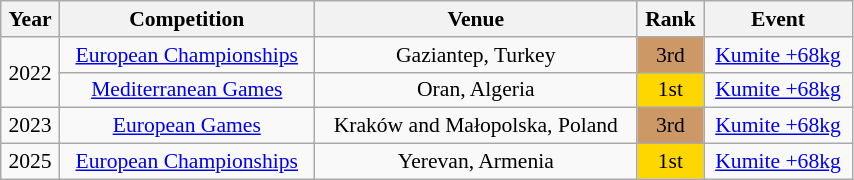<table class="wikitable sortable" width=45% style="font-size:90%; text-align:center;">
<tr>
<th>Year</th>
<th>Competition</th>
<th>Venue</th>
<th>Rank</th>
<th>Event</th>
</tr>
<tr>
<td rowspan=2>2022</td>
<td><a href='#'>European Championships</a></td>
<td>Gaziantep, Turkey</td>
<td bgcolor="cc9966">3rd</td>
<td><a href='#'>Kumite +68kg</a></td>
</tr>
<tr>
<td><a href='#'>Mediterranean Games</a></td>
<td>Oran, Algeria</td>
<td bgcolor="gold">1st</td>
<td><a href='#'>Kumite +68kg</a></td>
</tr>
<tr>
<td>2023</td>
<td><a href='#'>European Games</a></td>
<td>Kraków and Małopolska, Poland</td>
<td bgcolor="cc9966">3rd</td>
<td><a href='#'>Kumite +68kg</a></td>
</tr>
<tr>
<td>2025</td>
<td><a href='#'>European Championships</a></td>
<td>Yerevan, Armenia</td>
<td bgcolor="gold">1st</td>
<td><a href='#'>Kumite +68kg</a></td>
</tr>
</table>
